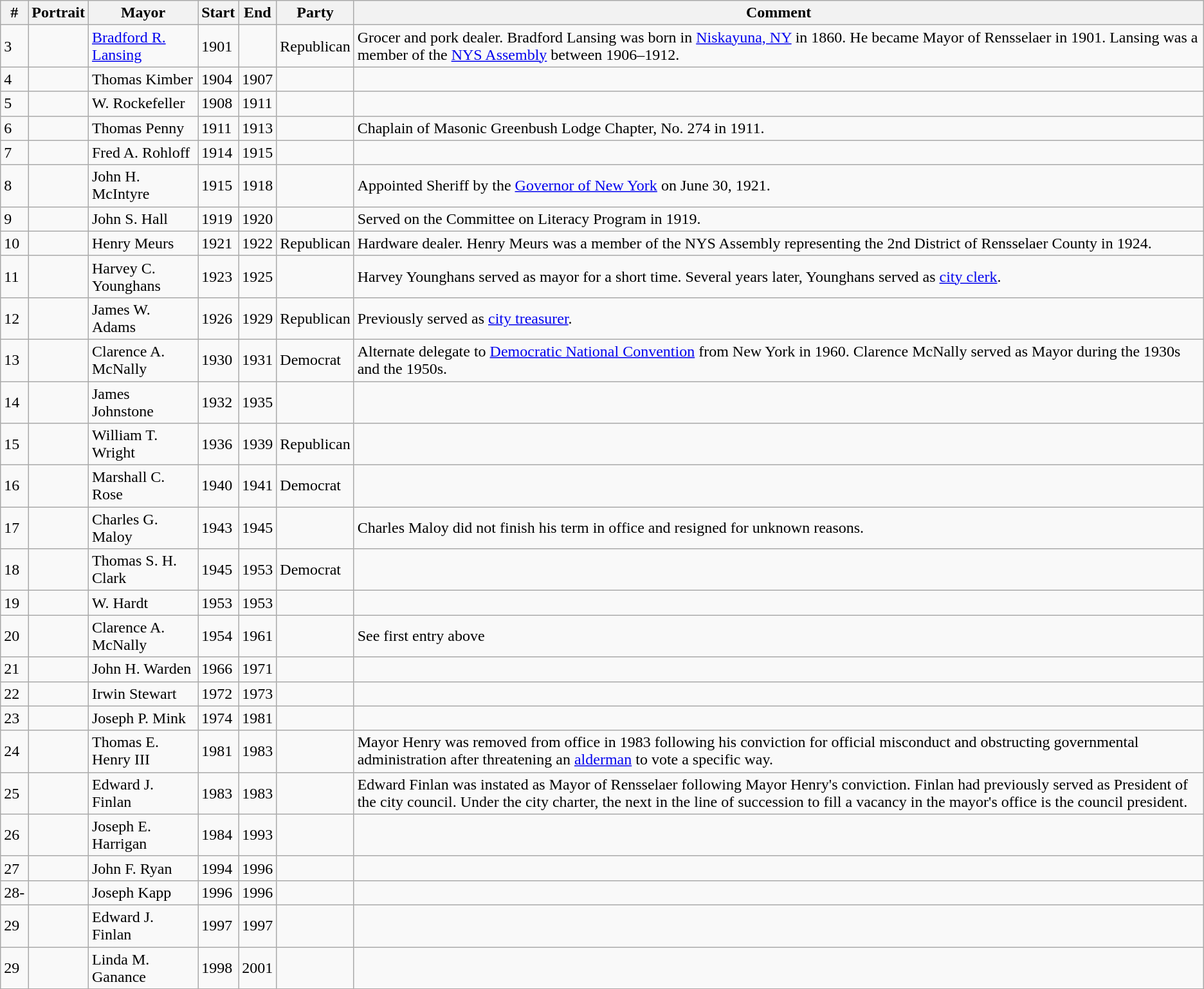<table class="wikitable">
<tr>
<th>#</th>
<th>Portrait</th>
<th>Mayor</th>
<th>Start</th>
<th>End</th>
<th>Party</th>
<th>Comment</th>
</tr>
<tr>
<td>3</td>
<td></td>
<td><a href='#'>Bradford R. Lansing</a></td>
<td>1901</td>
<td></td>
<td>Republican</td>
<td>Grocer and pork dealer. Bradford Lansing was born in <a href='#'>Niskayuna, NY</a> in 1860. He became Mayor of Rensselaer in 1901. Lansing was a member of the <a href='#'>NYS Assembly</a> between 1906–1912.</td>
</tr>
<tr>
<td>4</td>
<td></td>
<td>Thomas Kimber</td>
<td>1904</td>
<td>1907</td>
<td></td>
<td></td>
</tr>
<tr>
<td>5</td>
<td></td>
<td>W. Rockefeller</td>
<td>1908</td>
<td>1911</td>
<td></td>
<td></td>
</tr>
<tr>
<td>6</td>
<td></td>
<td>Thomas Penny</td>
<td>1911</td>
<td>1913</td>
<td></td>
<td>Chaplain of Masonic Greenbush Lodge Chapter, No. 274 in 1911.</td>
</tr>
<tr>
<td>7</td>
<td></td>
<td>Fred A. Rohloff</td>
<td>1914</td>
<td>1915</td>
<td></td>
<td></td>
</tr>
<tr>
<td>8</td>
<td></td>
<td>John H. McIntyre</td>
<td>1915</td>
<td>1918</td>
<td></td>
<td>Appointed Sheriff by the <a href='#'>Governor of New York</a> on June 30, 1921.</td>
</tr>
<tr>
<td>9</td>
<td></td>
<td>John S. Hall</td>
<td>1919</td>
<td>1920</td>
<td></td>
<td>Served on the Committee on Literacy Program in 1919.</td>
</tr>
<tr>
<td>10</td>
<td></td>
<td>Henry Meurs</td>
<td>1921</td>
<td>1922</td>
<td>Republican</td>
<td>Hardware dealer. Henry Meurs was a member of the NYS Assembly representing the 2nd District of Rensselaer County in 1924.</td>
</tr>
<tr>
<td>11</td>
<td></td>
<td>Harvey C. Younghans</td>
<td>1923</td>
<td>1925</td>
<td></td>
<td>Harvey Younghans served as mayor for a short time. Several years later, Younghans served as <a href='#'>city clerk</a>.</td>
</tr>
<tr>
<td>12</td>
<td></td>
<td>James W. Adams</td>
<td>1926</td>
<td>1929</td>
<td>Republican</td>
<td>Previously served as <a href='#'>city treasurer</a>.</td>
</tr>
<tr>
<td>13</td>
<td></td>
<td>Clarence A. McNally</td>
<td>1930</td>
<td>1931</td>
<td>Democrat</td>
<td>Alternate delegate to <a href='#'>Democratic National Convention</a> from New York in 1960. Clarence McNally served as Mayor during the 1930s and the 1950s.</td>
</tr>
<tr>
<td>14</td>
<td></td>
<td>James Johnstone</td>
<td>1932</td>
<td>1935</td>
<td></td>
<td></td>
</tr>
<tr>
<td>15</td>
<td></td>
<td>William T. Wright</td>
<td>1936</td>
<td>1939</td>
<td>Republican</td>
<td></td>
</tr>
<tr>
<td>16</td>
<td></td>
<td>Marshall C. Rose</td>
<td>1940</td>
<td>1941</td>
<td>Democrat</td>
<td></td>
</tr>
<tr>
<td>17</td>
<td></td>
<td>Charles G. Maloy</td>
<td>1943</td>
<td>1945</td>
<td></td>
<td>Charles Maloy did not finish his term in office and resigned for unknown reasons.</td>
</tr>
<tr>
<td>18</td>
<td></td>
<td>Thomas S. H. Clark</td>
<td>1945</td>
<td>1953</td>
<td>Democrat</td>
<td></td>
</tr>
<tr>
<td>19</td>
<td></td>
<td>W. Hardt</td>
<td>1953</td>
<td>1953</td>
<td></td>
<td></td>
</tr>
<tr>
<td>20</td>
<td></td>
<td>Clarence A. McNally</td>
<td>1954</td>
<td>1961</td>
<td></td>
<td>See first entry above</td>
</tr>
<tr>
<td>21</td>
<td></td>
<td>John H. Warden</td>
<td>1966</td>
<td>1971</td>
<td></td>
<td></td>
</tr>
<tr>
<td>22</td>
<td></td>
<td>Irwin Stewart</td>
<td>1972</td>
<td>1973</td>
<td></td>
<td></td>
</tr>
<tr>
<td>23</td>
<td></td>
<td>Joseph P. Mink</td>
<td>1974</td>
<td>1981</td>
<td></td>
<td></td>
</tr>
<tr>
<td>24</td>
<td></td>
<td>Thomas E. Henry III</td>
<td>1981</td>
<td>1983</td>
<td></td>
<td>Mayor Henry was removed from office in 1983 following his conviction for official misconduct and obstructing governmental administration after threatening an <a href='#'>alderman</a> to vote a specific way.</td>
</tr>
<tr>
<td>25</td>
<td></td>
<td>Edward J. Finlan</td>
<td>1983</td>
<td>1983</td>
<td></td>
<td>Edward Finlan was instated as Mayor of Rensselaer following Mayor Henry's conviction. Finlan had previously served as President of the city council. Under the city charter, the next in the line of succession to fill a vacancy in the mayor's office is the council president.</td>
</tr>
<tr>
<td>26</td>
<td></td>
<td>Joseph E. Harrigan</td>
<td>1984</td>
<td>1993</td>
<td></td>
<td></td>
</tr>
<tr>
<td>27</td>
<td></td>
<td>John F. Ryan</td>
<td>1994</td>
<td>1996</td>
<td></td>
<td></td>
</tr>
<tr>
<td>28-</td>
<td></td>
<td>Joseph Kapp</td>
<td>1996</td>
<td>1996</td>
<td></td>
<td></td>
</tr>
<tr>
<td>29</td>
<td></td>
<td>Edward J. Finlan</td>
<td>1997</td>
<td>1997</td>
<td></td>
<td></td>
</tr>
<tr>
<td>29</td>
<td></td>
<td>Linda M. Ganance</td>
<td>1998</td>
<td>2001</td>
<td></td>
<td></td>
</tr>
</table>
